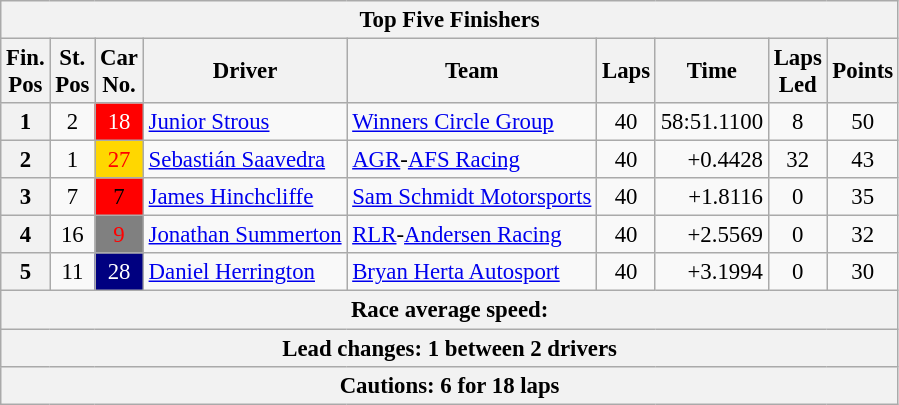<table class="wikitable" style="font-size:95%;">
<tr>
<th colspan=9>Top Five Finishers</th>
</tr>
<tr>
<th>Fin.<br>Pos</th>
<th>St.<br>Pos</th>
<th>Car<br>No.</th>
<th>Driver</th>
<th>Team</th>
<th>Laps</th>
<th>Time</th>
<th>Laps<br>Led</th>
<th>Points</th>
</tr>
<tr>
<th>1</th>
<td align=center>2</td>
<td style="background:red; color:white;" align=center>18</td>
<td> <a href='#'>Junior Strous</a></td>
<td><a href='#'>Winners Circle Group</a></td>
<td align=center>40</td>
<td align=right>58:51.1100</td>
<td align=center>8</td>
<td align=center>50</td>
</tr>
<tr>
<th>2</th>
<td align=center>1</td>
<td style="background:gold; color:red;" align=center>27</td>
<td> <a href='#'>Sebastián Saavedra</a></td>
<td><a href='#'>AGR</a>-<a href='#'>AFS Racing</a></td>
<td align=center>40</td>
<td align=right>+0.4428</td>
<td align=center>32</td>
<td align=center>43</td>
</tr>
<tr>
<th>3</th>
<td align=center>7</td>
<td style="background:red; color:black;" align=center>7</td>
<td> <a href='#'>James Hinchcliffe</a></td>
<td><a href='#'>Sam Schmidt Motorsports</a></td>
<td align=center>40</td>
<td align=right>+1.8116</td>
<td align=center>0</td>
<td align=center>35</td>
</tr>
<tr>
<th>4</th>
<td align=center>16</td>
<td style="background:grey; color:red;" align=center>9</td>
<td> <a href='#'>Jonathan Summerton</a></td>
<td><a href='#'>RLR</a>-<a href='#'>Andersen Racing</a></td>
<td align=center>40</td>
<td align=right>+2.5569</td>
<td align=center>0</td>
<td align=center>32</td>
</tr>
<tr>
<th>5</th>
<td align=center>11</td>
<td style="background:navy; color:white;" align=center>28</td>
<td> <a href='#'>Daniel Herrington</a></td>
<td><a href='#'>Bryan Herta Autosport</a></td>
<td align=center>40</td>
<td align=right>+3.1994</td>
<td align=center>0</td>
<td align=center>30</td>
</tr>
<tr>
<th colspan=9>Race average speed: </th>
</tr>
<tr>
<th colspan=9>Lead changes: 1 between 2 drivers</th>
</tr>
<tr>
<th colspan=9>Cautions: 6 for 18 laps</th>
</tr>
</table>
